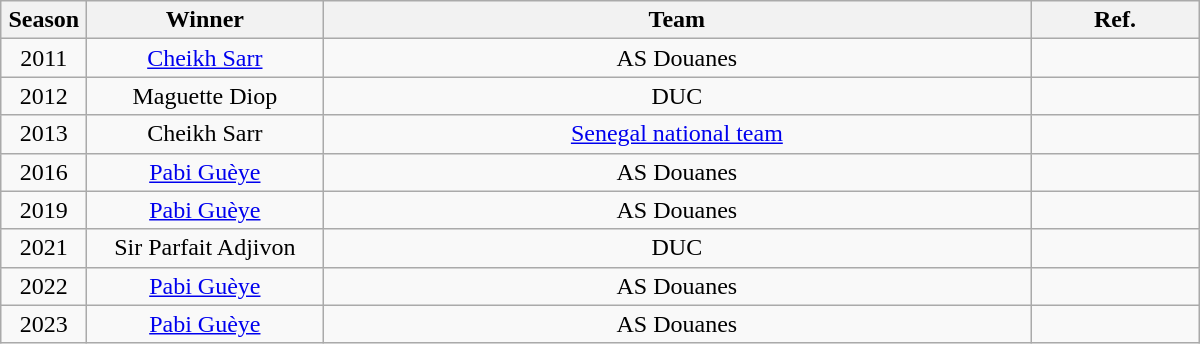<table class="wikitable sortable" style="text-align:center;" width="800px">
<tr>
<th width="50">Season</th>
<th width="150">Winner</th>
<th>Team</th>
<th>Ref.</th>
</tr>
<tr>
<td>2011</td>
<td><a href='#'>Cheikh Sarr</a></td>
<td>AS Douanes</td>
<td></td>
</tr>
<tr>
<td>2012</td>
<td>Maguette Diop</td>
<td>DUC</td>
<td></td>
</tr>
<tr>
<td>2013</td>
<td>Cheikh Sarr</td>
<td><a href='#'>Senegal national team</a></td>
<td></td>
</tr>
<tr>
<td>2016</td>
<td><a href='#'>Pabi Guèye</a></td>
<td>AS Douanes</td>
<td></td>
</tr>
<tr>
<td>2019</td>
<td><a href='#'>Pabi Guèye</a></td>
<td>AS Douanes</td>
<td></td>
</tr>
<tr>
<td>2021</td>
<td>Sir Parfait Adjivon</td>
<td>DUC</td>
<td></td>
</tr>
<tr>
<td>2022</td>
<td><a href='#'>Pabi Guèye</a></td>
<td>AS Douanes</td>
<td></td>
</tr>
<tr>
<td>2023</td>
<td><a href='#'>Pabi Guèye</a></td>
<td>AS Douanes</td>
<td></td>
</tr>
</table>
